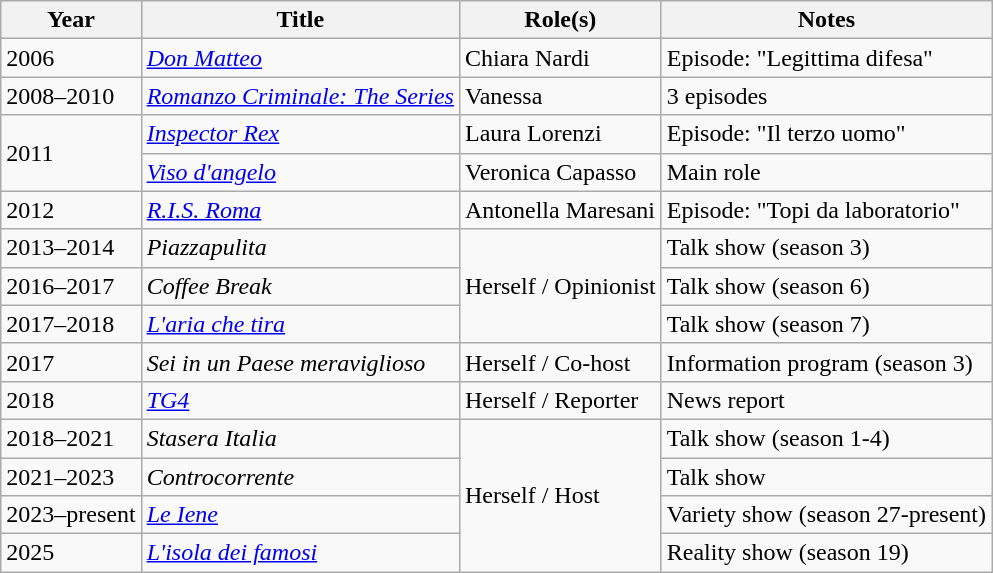<table class="wikitable plainrowheaders sortable">
<tr>
<th scope="col">Year</th>
<th scope="col">Title</th>
<th scope="col">Role(s)</th>
<th scope="col" class="unsortable">Notes</th>
</tr>
<tr>
<td>2006</td>
<td><em><a href='#'>Don Matteo</a></em></td>
<td>Chiara Nardi</td>
<td>Episode: "Legittima difesa"</td>
</tr>
<tr>
<td>2008–2010</td>
<td><em><a href='#'>Romanzo Criminale: The Series</a></em></td>
<td>Vanessa</td>
<td>3 episodes</td>
</tr>
<tr>
<td rowspan=2>2011</td>
<td><em><a href='#'>Inspector Rex</a></em></td>
<td>Laura Lorenzi</td>
<td>Episode: "Il terzo uomo"</td>
</tr>
<tr>
<td><em><a href='#'>Viso d'angelo</a></em></td>
<td>Veronica Capasso</td>
<td>Main role</td>
</tr>
<tr>
<td>2012</td>
<td><em><a href='#'>R.I.S. Roma</a></em></td>
<td>Antonella Maresani</td>
<td>Episode: "Topi da laboratorio"</td>
</tr>
<tr>
<td>2013–2014</td>
<td><em>Piazzapulita</em></td>
<td rowspan=3>Herself / Opinionist</td>
<td>Talk show (season 3)</td>
</tr>
<tr>
<td>2016–2017</td>
<td><em>Coffee Break</em></td>
<td>Talk show (season 6)</td>
</tr>
<tr>
<td>2017–2018</td>
<td><em><a href='#'>L'aria che tira</a></em></td>
<td>Talk show (season 7)</td>
</tr>
<tr>
<td>2017</td>
<td><em>Sei in un Paese meraviglioso</em></td>
<td>Herself / Co-host</td>
<td>Information program (season 3)</td>
</tr>
<tr>
<td>2018</td>
<td><em><a href='#'>TG4</a></em></td>
<td>Herself / Reporter</td>
<td>News report</td>
</tr>
<tr>
<td>2018–2021</td>
<td><em>Stasera Italia</em></td>
<td rowspan="4">Herself / Host</td>
<td>Talk show (season 1-4)</td>
</tr>
<tr>
<td>2021–2023</td>
<td><em>Controcorrente</em></td>
<td>Talk show</td>
</tr>
<tr>
<td>2023–present</td>
<td><em><a href='#'>Le Iene</a></em></td>
<td>Variety show (season 27-present)</td>
</tr>
<tr>
<td>2025</td>
<td><em><a href='#'>L'isola dei famosi</a></em></td>
<td>Reality show (season 19)</td>
</tr>
</table>
